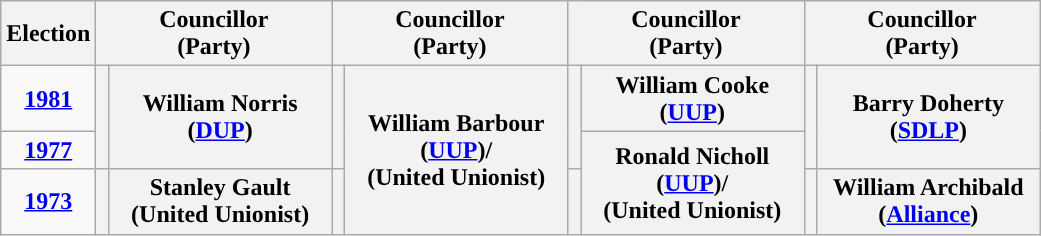<table class="wikitable" style="text-align:center">
<tr>
<th scope="col" width="50">Election</th>
<th scope="col" width="150" colspan = "2">Councillor<br> (Party)</th>
<th scope="col" width="150" colspan = "2">Councillor<br> (Party)</th>
<th scope="col" width="150" colspan = "2">Councillor<br> (Party)</th>
<th scope="col" width="150" colspan = "2">Councillor<br> (Party)</th>
</tr>
<tr>
<td><strong><a href='#'>1981</a></strong></td>
<th rowspan="2" width="1" style="background-color: "></th>
<th rowspan = "2">William Norris <br> (<a href='#'>DUP</a>)</th>
<th rowspan="2" width="1" style="background-color: "></th>
<th rowspan = "3">William Barbour <br> (<a href='#'>UUP</a>)/ <br> (United Unionist)</th>
<th rowspan="2" width="1" style="background-color: "></th>
<th rowspan = "1">William Cooke <br> (<a href='#'>UUP</a>)</th>
<th rowspan="2" width="1" style="background-color: "></th>
<th rowspan = "2">Barry Doherty <br> (<a href='#'>SDLP</a>)</th>
</tr>
<tr>
<td><strong><a href='#'>1977</a></strong></td>
<th rowspan = "2">Ronald Nicholl <br> (<a href='#'>UUP</a>)/ <br> (United Unionist)</th>
</tr>
<tr>
<td><strong><a href='#'>1973</a></strong></td>
<th rowspan="1" width="1" style="background-color: "></th>
<th rowspan = "1">Stanley Gault <br> (United Unionist)</th>
<th rowspan="1" width="1" style="background-color: "></th>
<th rowspan="1" width="1" style="background-color: "></th>
<th rowspan="1" width="1" style="background-color: "></th>
<th rowspan = "1">William Archibald <br> (<a href='#'>Alliance</a>)</th>
</tr>
</table>
